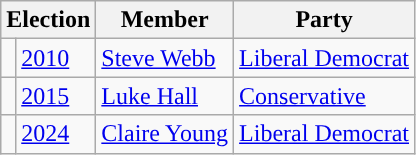<table class="wikitable">
<tr>
<th colspan="2">Election</th>
<th>Member</th>
<th>Party</th>
</tr>
<tr>
<td style="color:inherit;background-color: "></td>
<td><a href='#'>2010</a></td>
<td><a href='#'>Steve Webb</a></td>
<td><a href='#'>Liberal Democrat</a></td>
</tr>
<tr>
<td style="color:inherit;background-color: "></td>
<td><a href='#'>2015</a></td>
<td><a href='#'>Luke Hall</a></td>
<td><a href='#'>Conservative</a></td>
</tr>
<tr>
<td style="color:inherit;background-color: "></td>
<td><a href='#'>2024</a></td>
<td><a href='#'>Claire Young</a></td>
<td><a href='#'>Liberal Democrat</a></td>
</tr>
</table>
